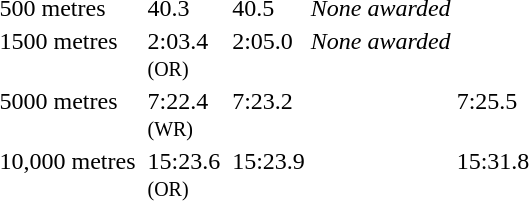<table>
<tr valign="top">
<td>500 metres <br></td>
<td></td>
<td>40.3</td>
<td> <br> </td>
<td>40.5</td>
<td><em>None awarded</em></td>
<td></td>
</tr>
<tr valign="top">
<td>1500 metres <br></td>
<td></td>
<td>2:03.4<br><small>(OR)</small></td>
<td> <br> </td>
<td>2:05.0</td>
<td><em>None awarded</em></td>
<td></td>
</tr>
<tr valign="top">
<td>5000 metres <br></td>
<td></td>
<td>7:22.4<br><small>(WR)</small></td>
<td></td>
<td>7:23.2</td>
<td></td>
<td>7:25.5</td>
</tr>
<tr valign="top">
<td>10,000 metres <br></td>
<td></td>
<td>15:23.6<br><small>(OR)</small></td>
<td></td>
<td>15:23.9</td>
<td></td>
<td>15:31.8</td>
</tr>
</table>
